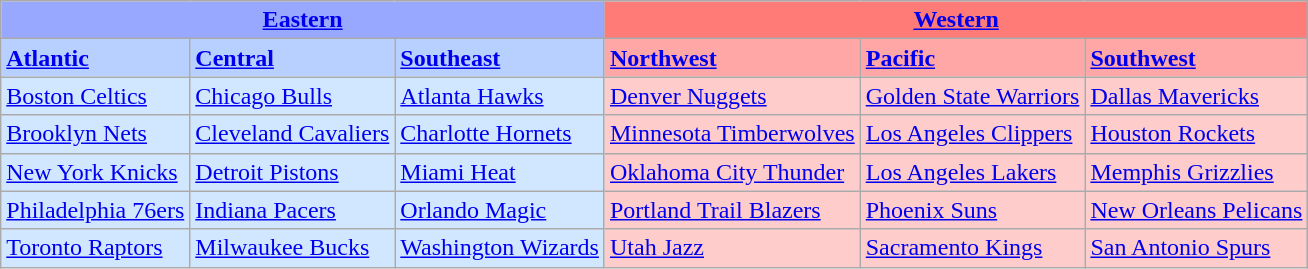<table class="wikitable">
<tr>
<th colspan="3" style="background-color: #99A8FF;"><a href='#'>Eastern</a></th>
<th colspan="3" style="background-color: #FF7B77;"><a href='#'>Western</a></th>
</tr>
<tr>
<td style="background-color: #B7D0FF;"><strong><a href='#'>Atlantic</a></strong></td>
<td style="background-color: #B7D0FF;"><strong><a href='#'>Central</a></strong></td>
<td style="background-color: #B7D0FF;"><strong><a href='#'>Southeast</a></strong></td>
<td style="background-color: #FFA7A7;"><strong><a href='#'>Northwest</a></strong></td>
<td style="background-color: #FFA7A7;"><strong><a href='#'>Pacific</a></strong></td>
<td style="background-color: #FFA7A7;"><strong><a href='#'>Southwest</a></strong></td>
</tr>
<tr>
<td style="background-color: #D0E7FF;"><a href='#'>Boston Celtics</a></td>
<td style="background-color: #D0E7FF;"><a href='#'>Chicago Bulls</a></td>
<td style="background-color: #D0E7FF;"><a href='#'>Atlanta Hawks</a></td>
<td style="background-color: #FFCCCC;"><a href='#'>Denver Nuggets</a></td>
<td style="background-color: #FFCCCC;"><a href='#'>Golden State Warriors</a></td>
<td style="background-color: #FFCCCC;"><a href='#'>Dallas Mavericks</a></td>
</tr>
<tr>
<td style="background-color: #D0E7FF;"><a href='#'>Brooklyn Nets</a></td>
<td style="background-color: #D0E7FF;"><a href='#'>Cleveland Cavaliers</a></td>
<td style="background-color: #D0E7FF;"><a href='#'>Charlotte Hornets</a></td>
<td style="background-color: #FFCCCC;"><a href='#'>Minnesota Timberwolves</a></td>
<td style="background-color: #FFCCCC;"><a href='#'>Los Angeles Clippers</a></td>
<td style="background-color: #FFCCCC;"><a href='#'>Houston Rockets</a></td>
</tr>
<tr>
<td style="background-color: #D0E7FF;"><a href='#'>New York Knicks</a></td>
<td style="background-color: #D0E7FF;"><a href='#'>Detroit Pistons</a></td>
<td style="background-color: #D0E7FF;"><a href='#'>Miami Heat</a></td>
<td style="background-color: #FFCCCC;"><a href='#'>Oklahoma City Thunder</a></td>
<td style="background-color: #FFCCCC;"><a href='#'>Los Angeles Lakers</a></td>
<td style="background-color: #FFCCCC;"><a href='#'>Memphis Grizzlies</a></td>
</tr>
<tr>
<td style="background-color: #D0E7FF;"><a href='#'>Philadelphia 76ers</a></td>
<td style="background-color: #D0E7FF;"><a href='#'>Indiana Pacers</a></td>
<td style="background-color: #D0E7FF;"><a href='#'>Orlando Magic</a></td>
<td style="background-color: #FFCCCC;"><a href='#'>Portland Trail Blazers</a></td>
<td style="background-color: #FFCCCC;"><a href='#'>Phoenix Suns</a></td>
<td style="background-color: #FFCCCC;"><a href='#'>New Orleans Pelicans</a></td>
</tr>
<tr>
<td style="background-color: #D0E7FF;"><a href='#'>Toronto Raptors</a></td>
<td style="background-color: #D0E7FF;"><a href='#'>Milwaukee Bucks</a></td>
<td style="background-color: #D0E7FF;"><a href='#'>Washington Wizards</a></td>
<td style="background-color: #FFCCCC;"><a href='#'>Utah Jazz</a></td>
<td style="background-color: #FFCCCC;"><a href='#'>Sacramento Kings</a></td>
<td style="background-color: #FFCCCC;"><a href='#'>San Antonio Spurs</a></td>
</tr>
</table>
